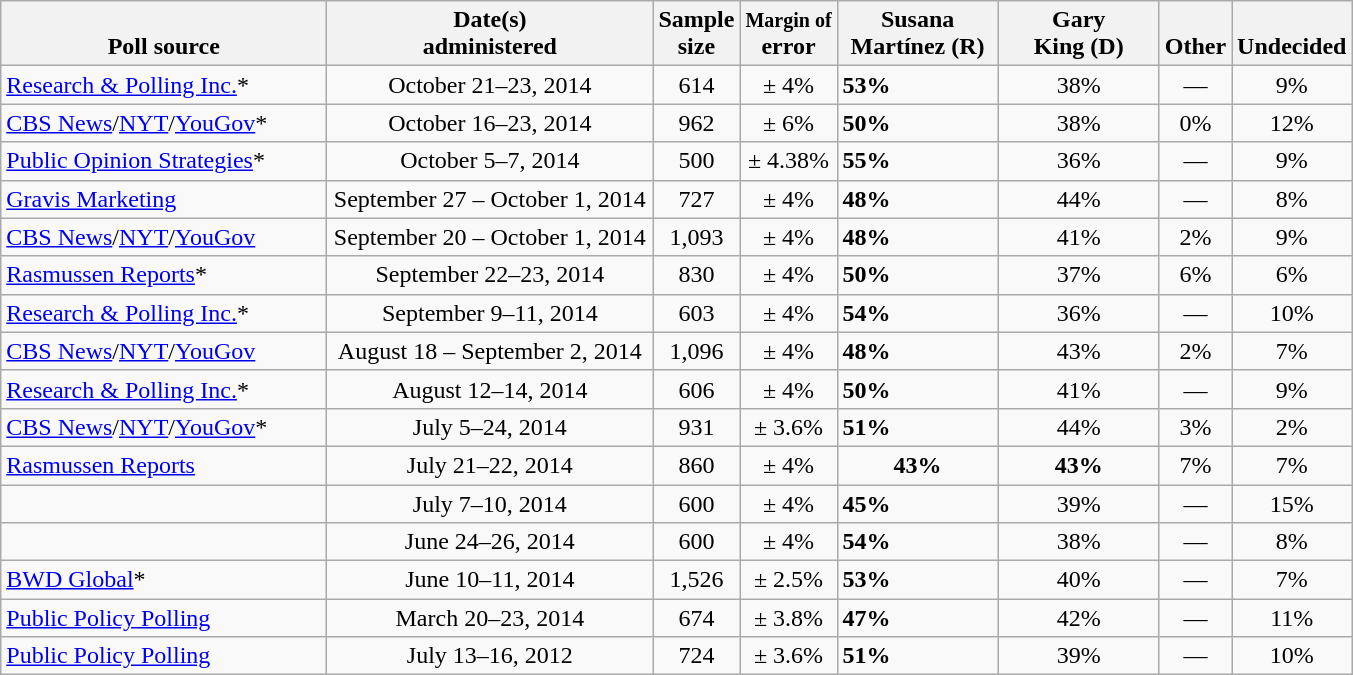<table class="wikitable">
<tr valign= bottom>
<th style="width:210px;">Poll source</th>
<th style="width:210px;">Date(s)<br>administered</th>
<th class=small>Sample<br>size</th>
<th><small>Margin of</small><br>error</th>
<th style="width:100px;">Susana<br>Martínez (R)</th>
<th style="width:100px;">Gary<br>King (D)</th>
<th style="width:40px;">Other</th>
<th style="width:40px;">Undecided</th>
</tr>
<tr>
<td><a href='#'>Research & Polling Inc.</a>*</td>
<td align=center>October 21–23, 2014</td>
<td align=center>614</td>
<td align=center>± 4%</td>
<td><strong>53%</strong></td>
<td align=center>38%</td>
<td align=center>—</td>
<td align=center>9%</td>
</tr>
<tr>
<td><a href='#'>CBS News</a>/<a href='#'>NYT</a>/<a href='#'>YouGov</a>*</td>
<td align=center>October 16–23, 2014</td>
<td align=center>962</td>
<td align=center>± 6%</td>
<td><strong>50%</strong></td>
<td align=center>38%</td>
<td align=center>0%</td>
<td align=center>12%</td>
</tr>
<tr>
<td><a href='#'>Public Opinion Strategies</a>*</td>
<td align=center>October 5–7, 2014</td>
<td align=center>500</td>
<td align=center>± 4.38%</td>
<td><strong>55%</strong></td>
<td align=center>36%</td>
<td align=center>—</td>
<td align=center>9%</td>
</tr>
<tr>
<td><a href='#'>Gravis Marketing</a></td>
<td align=center>September 27 – October 1, 2014</td>
<td align=center>727</td>
<td align=center>± 4%</td>
<td><strong>48%</strong></td>
<td align=center>44%</td>
<td align=center>—</td>
<td align=center>8%</td>
</tr>
<tr>
<td><a href='#'>CBS News</a>/<a href='#'>NYT</a>/<a href='#'>YouGov</a></td>
<td align=center>September 20 – October 1, 2014</td>
<td align=center>1,093</td>
<td align=center>± 4%</td>
<td><strong>48%</strong></td>
<td align=center>41%</td>
<td align=center>2%</td>
<td align=center>9%</td>
</tr>
<tr>
<td><a href='#'>Rasmussen Reports</a>*</td>
<td align=center>September 22–23, 2014</td>
<td align=center>830</td>
<td align=center>± 4%</td>
<td><strong>50%</strong></td>
<td align=center>37%</td>
<td align=center>6%</td>
<td align=center>6%</td>
</tr>
<tr>
<td><a href='#'>Research & Polling Inc.</a>*</td>
<td align=center>September 9–11, 2014</td>
<td align=center>603</td>
<td align=center>± 4%</td>
<td><strong>54%</strong></td>
<td align=center>36%</td>
<td align=center>—</td>
<td align=center>10%</td>
</tr>
<tr>
<td><a href='#'>CBS News</a>/<a href='#'>NYT</a>/<a href='#'>YouGov</a></td>
<td align=center>August 18 – September 2, 2014</td>
<td align=center>1,096</td>
<td align=center>± 4%</td>
<td><strong>48%</strong></td>
<td align=center>43%</td>
<td align=center>2%</td>
<td align=center>7%</td>
</tr>
<tr>
<td><a href='#'>Research & Polling Inc.</a>*</td>
<td align=center>August 12–14, 2014</td>
<td align=center>606</td>
<td align=center>± 4%</td>
<td><strong>50%</strong></td>
<td align=center>41%</td>
<td align=center>—</td>
<td align=center>9%</td>
</tr>
<tr>
<td><a href='#'>CBS News</a>/<a href='#'>NYT</a>/<a href='#'>YouGov</a>*</td>
<td align=center>July 5–24, 2014</td>
<td align=center>931</td>
<td align=center>± 3.6%</td>
<td><strong>51%</strong></td>
<td align=center>44%</td>
<td align=center>3%</td>
<td align=center>2%</td>
</tr>
<tr>
<td><a href='#'>Rasmussen Reports</a></td>
<td align=center>July 21–22, 2014</td>
<td align=center>860</td>
<td align=center>± 4%</td>
<td align=center><strong>43%</strong></td>
<td align=center><strong>43%</strong></td>
<td align=center>7%</td>
<td align=center>7%</td>
</tr>
<tr>
<td></td>
<td align=center>July 7–10, 2014</td>
<td align=center>600</td>
<td align=center>± 4%</td>
<td><strong>45%</strong></td>
<td align=center>39%</td>
<td align=center>—</td>
<td align=center>15%</td>
</tr>
<tr>
<td></td>
<td align=center>June 24–26, 2014</td>
<td align=center>600</td>
<td align=center>± 4%</td>
<td><strong>54%</strong></td>
<td align=center>38%</td>
<td align=center>—</td>
<td align=center>8%</td>
</tr>
<tr>
<td><a href='#'>BWD Global</a>*</td>
<td align=center>June 10–11, 2014</td>
<td align=center>1,526</td>
<td align=center>± 2.5%</td>
<td><strong>53%</strong></td>
<td align=center>40%</td>
<td align=center>—</td>
<td align=center>7%</td>
</tr>
<tr>
<td><a href='#'>Public Policy Polling</a></td>
<td align=center>March 20–23, 2014</td>
<td align=center>674</td>
<td align=center>± 3.8%</td>
<td><strong>47%</strong></td>
<td align=center>42%</td>
<td align=center>—</td>
<td align=center>11%</td>
</tr>
<tr>
<td><a href='#'>Public Policy Polling</a></td>
<td align=center>July 13–16, 2012</td>
<td align=center>724</td>
<td align=center>± 3.6%</td>
<td><strong>51%</strong></td>
<td align=center>39%</td>
<td align=center>—</td>
<td align=center>10%</td>
</tr>
</table>
